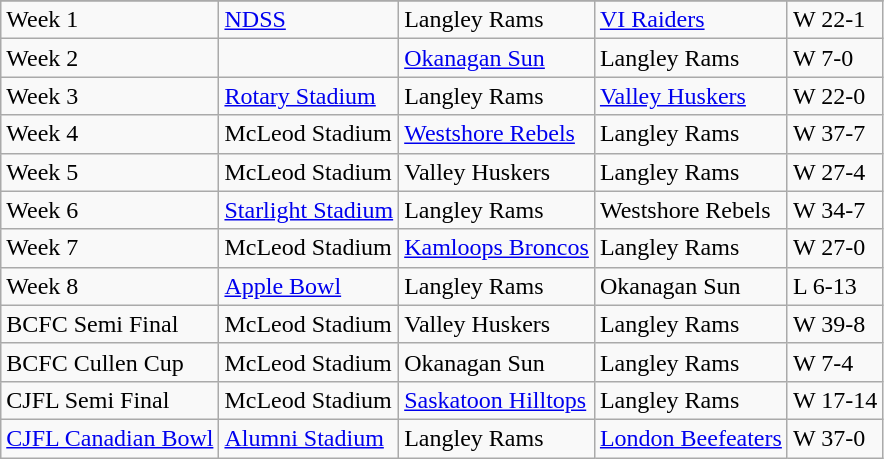<table class="wikitable">
<tr>
</tr>
<tr>
<td>Week 1</td>
<td><a href='#'>NDSS</a></td>
<td>Langley Rams</td>
<td><a href='#'>VI Raiders</a></td>
<td>W 22-1</td>
</tr>
<tr>
<td>Week 2</td>
<td></td>
<td><a href='#'>Okanagan Sun</a></td>
<td>Langley Rams</td>
<td>W 7-0</td>
</tr>
<tr>
<td>Week 3</td>
<td><a href='#'>Rotary Stadium</a></td>
<td>Langley Rams</td>
<td><a href='#'>Valley Huskers</a></td>
<td>W 22-0</td>
</tr>
<tr>
<td>Week 4</td>
<td>McLeod Stadium</td>
<td><a href='#'>Westshore Rebels</a></td>
<td>Langley Rams</td>
<td>W 37-7</td>
</tr>
<tr>
<td>Week 5</td>
<td>McLeod Stadium</td>
<td>Valley Huskers</td>
<td>Langley Rams</td>
<td>W 27-4</td>
</tr>
<tr>
<td>Week 6</td>
<td><a href='#'>Starlight Stadium</a></td>
<td>Langley Rams</td>
<td>Westshore Rebels</td>
<td>W 34-7</td>
</tr>
<tr>
<td>Week 7</td>
<td>McLeod Stadium</td>
<td><a href='#'>Kamloops Broncos</a></td>
<td>Langley Rams</td>
<td>W 27-0</td>
</tr>
<tr>
<td>Week 8</td>
<td><a href='#'>Apple Bowl</a></td>
<td>Langley Rams</td>
<td>Okanagan Sun</td>
<td>L 6-13</td>
</tr>
<tr>
<td>BCFC Semi Final</td>
<td>McLeod Stadium</td>
<td>Valley Huskers</td>
<td>Langley Rams</td>
<td>W 39-8</td>
</tr>
<tr>
<td>BCFC Cullen Cup</td>
<td>McLeod Stadium</td>
<td>Okanagan Sun</td>
<td>Langley Rams</td>
<td>W 7-4</td>
</tr>
<tr>
<td>CJFL Semi Final</td>
<td>McLeod Stadium</td>
<td><a href='#'>Saskatoon Hilltops</a></td>
<td>Langley Rams</td>
<td>W 17-14</td>
</tr>
<tr>
<td><a href='#'>CJFL Canadian Bowl</a></td>
<td><a href='#'>Alumni Stadium</a></td>
<td>Langley Rams</td>
<td><a href='#'>London Beefeaters</a></td>
<td>W 37-0</td>
</tr>
</table>
